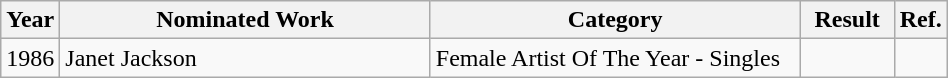<table class="wikitable" width="50%">
<tr>
<th width="5%">Year</th>
<th width="40%">Nominated Work</th>
<th width="40%">Category</th>
<th width="10%">Result</th>
<th width="5%">Ref.</th>
</tr>
<tr>
<td>1986</td>
<td>Janet Jackson</td>
<td>Female Artist Of The Year - Singles</td>
<td></td>
<td></td>
</tr>
</table>
